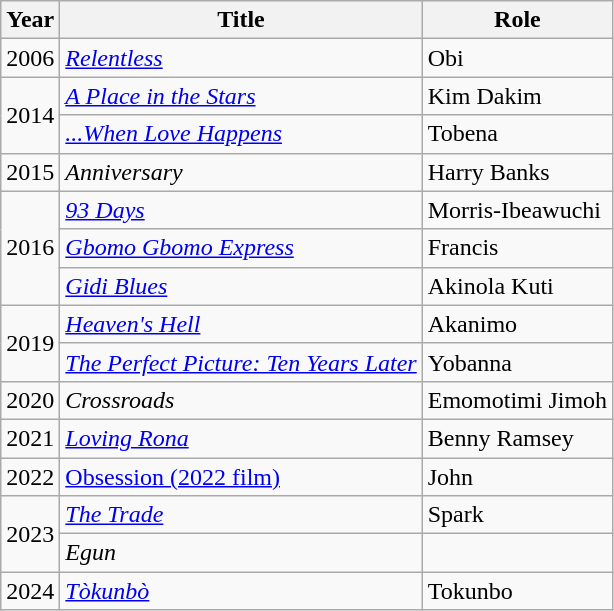<table class="wikitable">
<tr>
<th>Year</th>
<th>Title</th>
<th>Role</th>
</tr>
<tr>
<td>2006</td>
<td><em><a href='#'>Relentless</a></em></td>
<td>Obi</td>
</tr>
<tr>
<td rowspan="2">2014</td>
<td><em><a href='#'>A Place in the Stars</a></em></td>
<td>Kim Dakim</td>
</tr>
<tr>
<td><em><a href='#'>...When Love Happens</a></em></td>
<td>Tobena</td>
</tr>
<tr>
<td>2015</td>
<td><em>Anniversary</em></td>
<td>Harry Banks</td>
</tr>
<tr>
<td rowspan="3">2016</td>
<td><em><a href='#'>93 Days</a></em></td>
<td>Morris-Ibeawuchi</td>
</tr>
<tr>
<td><em><a href='#'>Gbomo Gbomo Express</a></em></td>
<td>Francis</td>
</tr>
<tr>
<td><em><a href='#'>Gidi Blues</a></em></td>
<td>Akinola Kuti</td>
</tr>
<tr>
<td rowspan="2">2019</td>
<td><em><a href='#'>Heaven's Hell</a></em></td>
<td>Akanimo</td>
</tr>
<tr>
<td><em><a href='#'>The Perfect Picture: Ten Years Later</a></em></td>
<td>Yobanna</td>
</tr>
<tr>
<td>2020</td>
<td><em>Crossroads</em></td>
<td>Emomotimi Jimoh</td>
</tr>
<tr>
<td>2021</td>
<td><em><a href='#'>Loving Rona</a></em></td>
<td>Benny Ramsey</td>
</tr>
<tr>
<td>2022</td>
<td><a href='#'>Obsession (2022 film)</a></td>
<td>John</td>
</tr>
<tr>
<td rowspan="2">2023</td>
<td><a href='#'><em>The Trade</em></a></td>
<td>Spark</td>
</tr>
<tr>
<td><em>Egun</em></td>
<td></td>
</tr>
<tr>
<td>2024</td>
<td><em><a href='#'>Tòkunbò</a></em></td>
<td>Tokunbo</td>
</tr>
</table>
